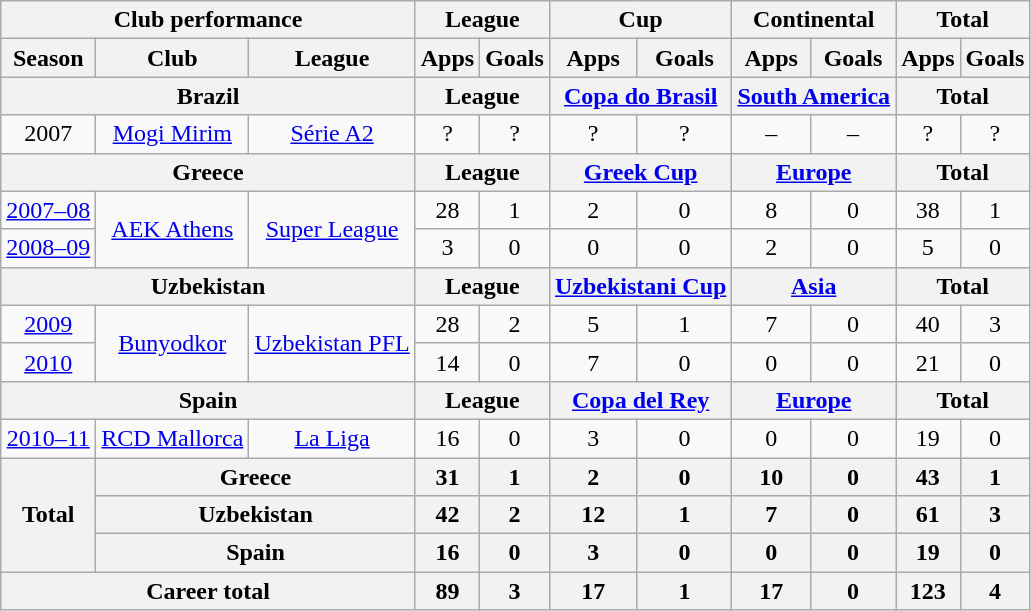<table class="wikitable" style="text-align:center">
<tr>
<th colspan=3>Club performance</th>
<th colspan=2>League</th>
<th colspan=2>Cup</th>
<th colspan=2>Continental</th>
<th colspan=2>Total</th>
</tr>
<tr>
<th>Season</th>
<th>Club</th>
<th>League</th>
<th>Apps</th>
<th>Goals</th>
<th>Apps</th>
<th>Goals</th>
<th>Apps</th>
<th>Goals</th>
<th>Apps</th>
<th>Goals</th>
</tr>
<tr>
<th colspan=3>Brazil</th>
<th colspan=2>League</th>
<th colspan=2><a href='#'>Copa do Brasil</a></th>
<th colspan=2><a href='#'>South America</a></th>
<th colspan=2>Total</th>
</tr>
<tr>
<td>2007</td>
<td><a href='#'>Mogi Mirim</a></td>
<td><a href='#'>Série A2</a></td>
<td>?</td>
<td>?</td>
<td>?</td>
<td>?</td>
<td>–</td>
<td>–</td>
<td>?</td>
<td>?</td>
</tr>
<tr>
<th colspan=3>Greece</th>
<th colspan=2>League</th>
<th colspan=2><a href='#'>Greek Cup</a></th>
<th colspan=2><a href='#'>Europe</a></th>
<th colspan=2>Total</th>
</tr>
<tr>
<td><a href='#'>2007–08</a></td>
<td rowspan="2"><a href='#'>AEK Athens</a></td>
<td rowspan="2"><a href='#'>Super League</a></td>
<td>28</td>
<td>1</td>
<td>2</td>
<td>0</td>
<td>8</td>
<td>0</td>
<td>38</td>
<td>1</td>
</tr>
<tr>
<td><a href='#'>2008–09</a></td>
<td>3</td>
<td>0</td>
<td>0</td>
<td>0</td>
<td>2</td>
<td>0</td>
<td>5</td>
<td>0</td>
</tr>
<tr>
<th colspan=3>Uzbekistan</th>
<th colspan=2>League</th>
<th colspan=2><a href='#'>Uzbekistani Cup</a></th>
<th colspan=2><a href='#'>Asia</a></th>
<th colspan=2>Total</th>
</tr>
<tr>
<td><a href='#'>2009</a></td>
<td rowspan="2"><a href='#'>Bunyodkor</a></td>
<td rowspan="2"><a href='#'>Uzbekistan PFL</a></td>
<td>28</td>
<td>2</td>
<td>5</td>
<td>1</td>
<td>7</td>
<td>0</td>
<td>40</td>
<td>3</td>
</tr>
<tr>
<td><a href='#'>2010</a></td>
<td>14</td>
<td>0</td>
<td>7</td>
<td>0</td>
<td>0</td>
<td>0</td>
<td>21</td>
<td>0</td>
</tr>
<tr>
<th colspan=3>Spain</th>
<th colspan=2>League</th>
<th colspan=2><a href='#'>Copa del Rey</a></th>
<th colspan=2><a href='#'>Europe</a></th>
<th colspan=2>Total</th>
</tr>
<tr>
<td><a href='#'>2010–11</a></td>
<td><a href='#'>RCD Mallorca</a></td>
<td><a href='#'>La Liga</a></td>
<td>16</td>
<td>0</td>
<td>3</td>
<td>0</td>
<td>0</td>
<td>0</td>
<td>19</td>
<td>0</td>
</tr>
<tr>
<th rowspan=3>Total</th>
<th colspan=2>Greece</th>
<th>31</th>
<th>1</th>
<th>2</th>
<th>0</th>
<th>10</th>
<th>0</th>
<th>43</th>
<th>1</th>
</tr>
<tr>
<th colspan=2>Uzbekistan</th>
<th>42</th>
<th>2</th>
<th>12</th>
<th>1</th>
<th>7</th>
<th>0</th>
<th>61</th>
<th>3</th>
</tr>
<tr>
<th colspan=2>Spain</th>
<th>16</th>
<th>0</th>
<th>3</th>
<th>0</th>
<th>0</th>
<th>0</th>
<th>19</th>
<th>0</th>
</tr>
<tr>
<th colspan=3>Career total</th>
<th>89</th>
<th>3</th>
<th>17</th>
<th>1</th>
<th>17</th>
<th>0</th>
<th>123</th>
<th>4</th>
</tr>
</table>
